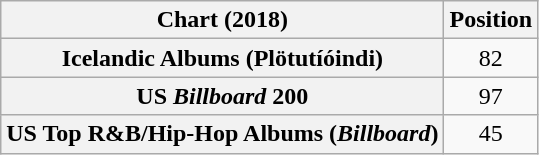<table class="wikitable sortable plainrowheaders" style="text-align:center">
<tr>
<th scope="col">Chart (2018)</th>
<th scope="col">Position</th>
</tr>
<tr>
<th scope="row">Icelandic Albums (Plötutíóindi)</th>
<td>82</td>
</tr>
<tr>
<th scope="row">US <em>Billboard</em> 200</th>
<td>97</td>
</tr>
<tr>
<th scope="row">US Top R&B/Hip-Hop Albums (<em>Billboard</em>)</th>
<td>45</td>
</tr>
</table>
